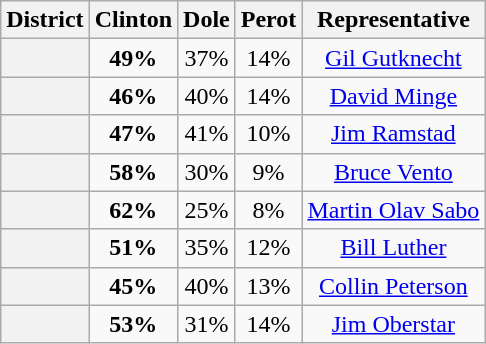<table class=wikitable>
<tr>
<th>District</th>
<th>Clinton</th>
<th>Dole</th>
<th>Perot</th>
<th>Representative</th>
</tr>
<tr align=center>
<th></th>
<td><strong>49%</strong></td>
<td>37%</td>
<td>14%</td>
<td><a href='#'>Gil Gutknecht</a></td>
</tr>
<tr align=center>
<th></th>
<td><strong>46%</strong></td>
<td>40%</td>
<td>14%</td>
<td><a href='#'>David Minge</a></td>
</tr>
<tr align=center>
<th></th>
<td><strong>47%</strong></td>
<td>41%</td>
<td>10%</td>
<td><a href='#'>Jim Ramstad</a></td>
</tr>
<tr align=center>
<th></th>
<td><strong>58%</strong></td>
<td>30%</td>
<td>9%</td>
<td><a href='#'>Bruce Vento</a></td>
</tr>
<tr align=center>
<th></th>
<td><strong>62%</strong></td>
<td>25%</td>
<td>8%</td>
<td><a href='#'>Martin Olav Sabo</a></td>
</tr>
<tr align=center>
<th></th>
<td><strong>51%</strong></td>
<td>35%</td>
<td>12%</td>
<td><a href='#'>Bill Luther</a></td>
</tr>
<tr align=center>
<th></th>
<td><strong>45%</strong></td>
<td>40%</td>
<td>13%</td>
<td><a href='#'>Collin Peterson</a></td>
</tr>
<tr align=center>
<th></th>
<td><strong>53%</strong></td>
<td>31%</td>
<td>14%</td>
<td><a href='#'>Jim Oberstar</a></td>
</tr>
</table>
